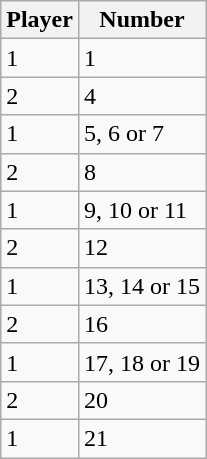<table class="wikitable">
<tr>
<th>Player</th>
<th>Number</th>
</tr>
<tr>
<td>1</td>
<td>1</td>
</tr>
<tr>
<td>2</td>
<td>4</td>
</tr>
<tr>
<td>1</td>
<td>5, 6 or 7</td>
</tr>
<tr>
<td>2</td>
<td>8</td>
</tr>
<tr>
<td>1</td>
<td>9, 10 or 11</td>
</tr>
<tr>
<td>2</td>
<td>12</td>
</tr>
<tr>
<td>1</td>
<td>13, 14 or 15</td>
</tr>
<tr>
<td>2</td>
<td>16</td>
</tr>
<tr>
<td>1</td>
<td>17, 18 or 19</td>
</tr>
<tr>
<td>2</td>
<td>20</td>
</tr>
<tr>
<td>1</td>
<td>21</td>
</tr>
</table>
